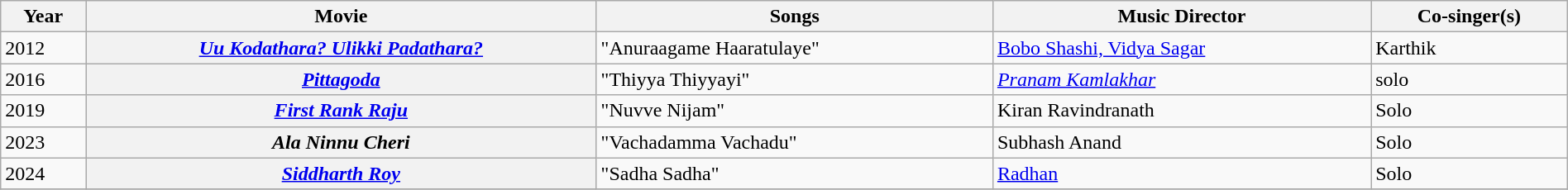<table class="wikitable sortable" style="width:100%;">
<tr>
<th>Year</th>
<th>Movie</th>
<th>Songs</th>
<th>Music Director</th>
<th>Co-singer(s)</th>
</tr>
<tr>
<td>2012</td>
<th><em><a href='#'>Uu Kodathara? Ulikki Padathara?</a></em></th>
<td>"Anuraagame Haaratulaye"</td>
<td><a href='#'>Bobo Shashi, Vidya Sagar</a></td>
<td>Karthik</td>
</tr>
<tr>
<td>2016</td>
<th><em><a href='#'>Pittagoda</a></em></th>
<td>"Thiyya Thiyyayi"</td>
<td><em><a href='#'>Pranam Kamlakhar</a></em></td>
<td>solo</td>
</tr>
<tr>
<td>2019</td>
<th><em><a href='#'>First Rank Raju</a></em></th>
<td>"Nuvve Nijam"</td>
<td>Kiran Ravindranath</td>
<td>Solo</td>
</tr>
<tr>
<td>2023</td>
<th><em>Ala Ninnu Cheri</em></th>
<td>"Vachadamma Vachadu"</td>
<td>Subhash Anand</td>
<td>Solo</td>
</tr>
<tr>
<td>2024</td>
<th><em><a href='#'>Siddharth Roy</a></em></th>
<td>"Sadha Sadha"</td>
<td><a href='#'>Radhan</a></td>
<td>Solo</td>
</tr>
<tr>
</tr>
</table>
